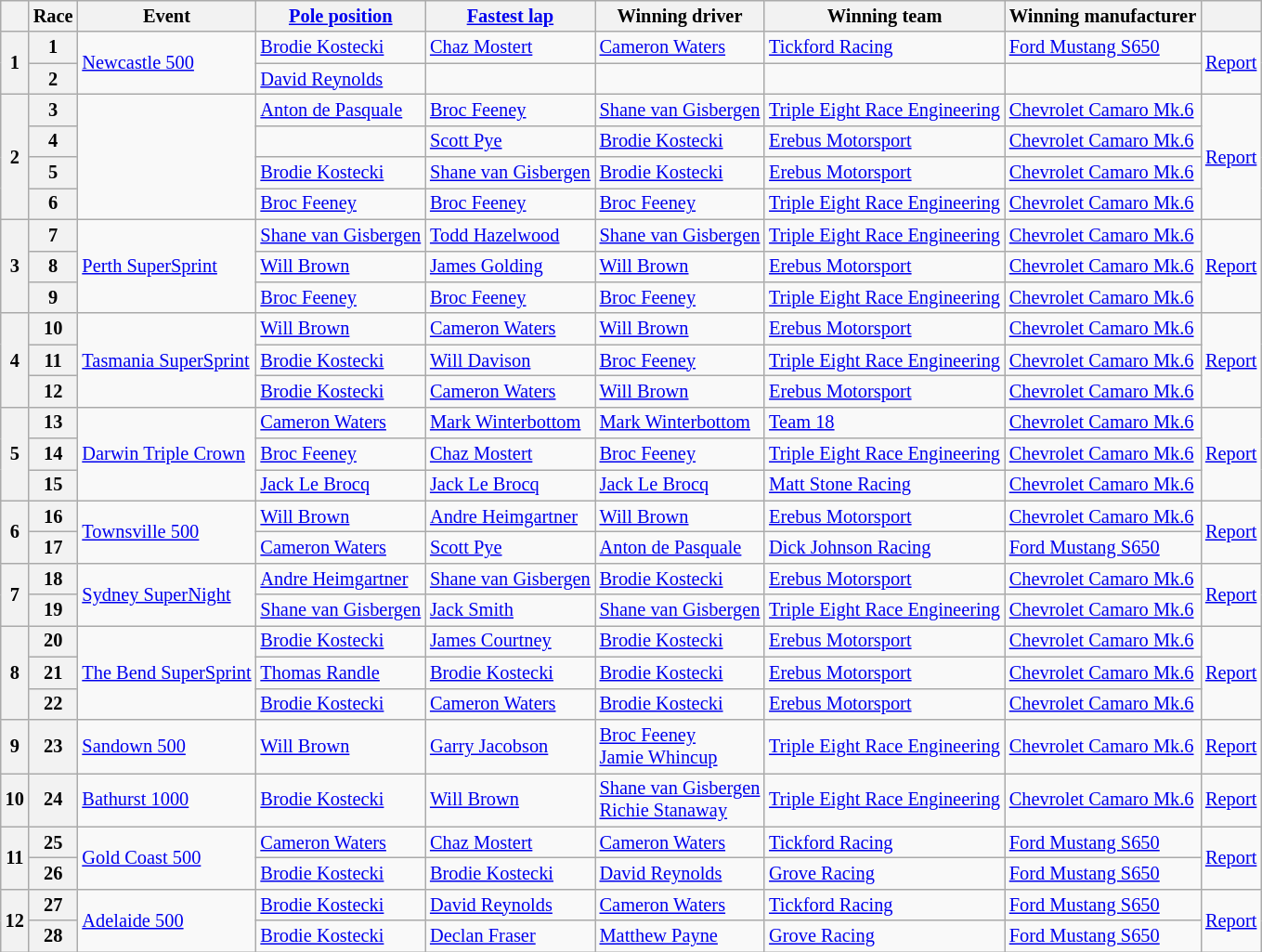<table class="wikitable" style=font-size:85%;>
<tr>
<th></th>
<th>Race</th>
<th>Event</th>
<th><a href='#'>Pole position</a></th>
<th><a href='#'>Fastest lap</a></th>
<th>Winning driver</th>
<th>Winning team</th>
<th>Winning manufacturer</th>
<th></th>
</tr>
<tr>
<th rowspan=2>1</th>
<th>1</th>
<td rowspan=2><a href='#'>Newcastle 500</a></td>
<td> <a href='#'>Brodie Kostecki</a></td>
<td> <a href='#'>Chaz Mostert</a></td>
<td> <a href='#'>Cameron Waters</a></td>
<td><a href='#'>Tickford Racing</a></td>
<td><a href='#'>Ford Mustang S650</a></td>
<td rowspan=2><a href='#'>Report</a></td>
</tr>
<tr>
<th>2</th>
<td> <a href='#'>David Reynolds</a></td>
<td></td>
<td></td>
<td></td>
<td></td>
</tr>
<tr>
<th rowspan=4>2</th>
<th>3</th>
<td rowspan=4></td>
<td> <a href='#'>Anton de Pasquale</a></td>
<td> <a href='#'>Broc Feeney</a></td>
<td> <a href='#'>Shane van Gisbergen</a></td>
<td><a href='#'>Triple Eight Race Engineering</a></td>
<td><a href='#'>Chevrolet Camaro Mk.6</a></td>
<td rowspan=4><a href='#'>Report</a></td>
</tr>
<tr>
<th>4</th>
<td></td>
<td> <a href='#'>Scott Pye</a></td>
<td> <a href='#'>Brodie Kostecki</a></td>
<td><a href='#'>Erebus Motorsport</a></td>
<td><a href='#'>Chevrolet Camaro Mk.6</a></td>
</tr>
<tr>
<th>5</th>
<td> <a href='#'>Brodie Kostecki</a></td>
<td> <a href='#'>Shane van Gisbergen</a></td>
<td> <a href='#'>Brodie Kostecki</a></td>
<td><a href='#'>Erebus Motorsport</a></td>
<td><a href='#'>Chevrolet Camaro Mk.6</a></td>
</tr>
<tr>
<th>6</th>
<td> <a href='#'>Broc Feeney</a></td>
<td> <a href='#'>Broc Feeney</a></td>
<td> <a href='#'>Broc Feeney</a></td>
<td><a href='#'>Triple Eight Race Engineering</a></td>
<td><a href='#'>Chevrolet Camaro Mk.6</a></td>
</tr>
<tr>
<th rowspan=3>3</th>
<th>7</th>
<td rowspan=3><a href='#'>Perth SuperSprint</a></td>
<td> <a href='#'>Shane van Gisbergen</a></td>
<td> <a href='#'>Todd Hazelwood</a></td>
<td> <a href='#'>Shane van Gisbergen</a></td>
<td><a href='#'>Triple Eight Race Engineering</a></td>
<td><a href='#'>Chevrolet Camaro Mk.6</a></td>
<td rowspan=3><a href='#'>Report</a></td>
</tr>
<tr>
<th>8</th>
<td> <a href='#'>Will Brown</a></td>
<td> <a href='#'>James Golding</a></td>
<td> <a href='#'>Will Brown</a></td>
<td><a href='#'>Erebus Motorsport</a></td>
<td><a href='#'>Chevrolet Camaro Mk.6</a></td>
</tr>
<tr>
<th>9</th>
<td> <a href='#'>Broc Feeney</a></td>
<td> <a href='#'>Broc Feeney</a></td>
<td> <a href='#'>Broc Feeney</a></td>
<td><a href='#'>Triple Eight Race Engineering</a></td>
<td><a href='#'>Chevrolet Camaro Mk.6</a></td>
</tr>
<tr>
<th rowspan=3>4</th>
<th>10</th>
<td rowspan=3><a href='#'>Tasmania SuperSprint</a></td>
<td> <a href='#'>Will Brown</a></td>
<td> <a href='#'>Cameron Waters</a></td>
<td> <a href='#'>Will Brown</a></td>
<td><a href='#'>Erebus Motorsport</a></td>
<td><a href='#'>Chevrolet Camaro Mk.6</a></td>
<td rowspan=3><a href='#'>Report</a></td>
</tr>
<tr>
<th>11</th>
<td> <a href='#'>Brodie Kostecki</a></td>
<td> <a href='#'>Will Davison</a></td>
<td> <a href='#'>Broc Feeney</a></td>
<td><a href='#'>Triple Eight Race Engineering</a></td>
<td><a href='#'>Chevrolet Camaro Mk.6</a></td>
</tr>
<tr>
<th>12</th>
<td> <a href='#'>Brodie Kostecki</a></td>
<td> <a href='#'>Cameron Waters</a></td>
<td> <a href='#'>Will Brown</a></td>
<td><a href='#'>Erebus Motorsport</a></td>
<td><a href='#'>Chevrolet Camaro Mk.6</a></td>
</tr>
<tr>
<th rowspan=3>5</th>
<th>13</th>
<td rowspan=3><a href='#'>Darwin Triple Crown</a></td>
<td> <a href='#'>Cameron Waters</a></td>
<td> <a href='#'>Mark Winterbottom</a></td>
<td> <a href='#'>Mark Winterbottom</a></td>
<td><a href='#'>Team 18</a></td>
<td><a href='#'>Chevrolet Camaro Mk.6</a></td>
<td rowspan=3><a href='#'>Report</a></td>
</tr>
<tr>
<th>14</th>
<td> <a href='#'>Broc Feeney</a></td>
<td> <a href='#'>Chaz Mostert</a></td>
<td> <a href='#'>Broc Feeney</a></td>
<td><a href='#'>Triple Eight Race Engineering</a></td>
<td><a href='#'>Chevrolet Camaro Mk.6</a></td>
</tr>
<tr>
<th>15</th>
<td> <a href='#'>Jack Le Brocq</a></td>
<td> <a href='#'>Jack Le Brocq</a></td>
<td> <a href='#'>Jack Le Brocq</a></td>
<td><a href='#'>Matt Stone Racing</a></td>
<td><a href='#'>Chevrolet Camaro Mk.6</a></td>
</tr>
<tr>
<th rowspan=2>6</th>
<th>16</th>
<td rowspan=2><a href='#'>Townsville 500</a></td>
<td> <a href='#'>Will Brown</a></td>
<td> <a href='#'>Andre Heimgartner</a></td>
<td> <a href='#'>Will Brown</a></td>
<td><a href='#'>Erebus Motorsport</a></td>
<td><a href='#'>Chevrolet Camaro Mk.6</a></td>
<td rowspan=2><a href='#'>Report</a></td>
</tr>
<tr>
<th>17</th>
<td> <a href='#'>Cameron Waters</a></td>
<td> <a href='#'>Scott Pye</a></td>
<td> <a href='#'>Anton de Pasquale</a></td>
<td><a href='#'>Dick Johnson Racing</a></td>
<td><a href='#'>Ford Mustang S650</a></td>
</tr>
<tr>
<th rowspan=2>7</th>
<th>18</th>
<td rowspan=2><a href='#'>Sydney SuperNight</a></td>
<td> <a href='#'>Andre Heimgartner</a></td>
<td> <a href='#'>Shane van Gisbergen</a></td>
<td> <a href='#'>Brodie Kostecki</a></td>
<td><a href='#'>Erebus Motorsport</a></td>
<td><a href='#'>Chevrolet Camaro Mk.6</a></td>
<td rowspan=2><a href='#'>Report</a></td>
</tr>
<tr>
<th>19</th>
<td> <a href='#'>Shane van Gisbergen</a></td>
<td> <a href='#'>Jack Smith</a></td>
<td> <a href='#'>Shane van Gisbergen</a></td>
<td><a href='#'>Triple Eight Race Engineering</a></td>
<td><a href='#'>Chevrolet Camaro Mk.6</a></td>
</tr>
<tr>
<th rowspan=3>8</th>
<th>20</th>
<td rowspan=3><a href='#'>The Bend SuperSprint</a></td>
<td> <a href='#'>Brodie Kostecki</a></td>
<td> <a href='#'>James Courtney</a></td>
<td> <a href='#'>Brodie Kostecki</a></td>
<td><a href='#'>Erebus Motorsport</a></td>
<td><a href='#'>Chevrolet Camaro Mk.6</a></td>
<td rowspan=3><a href='#'>Report</a></td>
</tr>
<tr>
<th>21</th>
<td> <a href='#'>Thomas Randle</a></td>
<td> <a href='#'>Brodie Kostecki</a></td>
<td> <a href='#'>Brodie Kostecki</a></td>
<td><a href='#'>Erebus Motorsport</a></td>
<td><a href='#'>Chevrolet Camaro Mk.6</a></td>
</tr>
<tr>
<th>22</th>
<td> <a href='#'>Brodie Kostecki</a></td>
<td> <a href='#'>Cameron Waters</a></td>
<td> <a href='#'>Brodie Kostecki</a></td>
<td><a href='#'>Erebus Motorsport</a></td>
<td><a href='#'>Chevrolet Camaro Mk.6</a></td>
</tr>
<tr>
<th>9</th>
<th>23</th>
<td><a href='#'>Sandown 500</a></td>
<td> <a href='#'>Will Brown</a></td>
<td> <a href='#'>Garry Jacobson</a></td>
<td> <a href='#'>Broc Feeney</a><br> <a href='#'>Jamie Whincup</a></td>
<td><a href='#'>Triple Eight Race Engineering</a></td>
<td><a href='#'>Chevrolet Camaro Mk.6</a></td>
<td><a href='#'>Report</a></td>
</tr>
<tr>
<th>10</th>
<th>24</th>
<td><a href='#'>Bathurst 1000</a></td>
<td> <a href='#'>Brodie Kostecki</a></td>
<td> <a href='#'>Will Brown</a></td>
<td> <a href='#'>Shane van Gisbergen</a><br> <a href='#'>Richie Stanaway</a></td>
<td><a href='#'>Triple Eight Race Engineering</a></td>
<td><a href='#'>Chevrolet Camaro Mk.6</a></td>
<td><a href='#'>Report</a></td>
</tr>
<tr>
<th rowspan=2>11</th>
<th>25</th>
<td rowspan=2><a href='#'>Gold Coast 500</a></td>
<td> <a href='#'>Cameron Waters</a></td>
<td> <a href='#'>Chaz Mostert</a></td>
<td> <a href='#'>Cameron Waters</a></td>
<td><a href='#'>Tickford Racing</a></td>
<td><a href='#'>Ford Mustang S650</a></td>
<td rowspan=2><a href='#'>Report</a></td>
</tr>
<tr>
<th>26</th>
<td> <a href='#'>Brodie Kostecki</a></td>
<td> <a href='#'>Brodie Kostecki</a></td>
<td> <a href='#'>David Reynolds</a></td>
<td><a href='#'>Grove Racing</a></td>
<td><a href='#'>Ford Mustang S650</a></td>
</tr>
<tr>
<th rowspan=2>12</th>
<th>27</th>
<td rowspan=2><a href='#'>Adelaide 500</a></td>
<td> <a href='#'>Brodie Kostecki</a></td>
<td> <a href='#'>David Reynolds</a></td>
<td> <a href='#'>Cameron Waters</a></td>
<td><a href='#'>Tickford Racing</a></td>
<td><a href='#'>Ford Mustang S650</a></td>
<td rowspan=2><a href='#'>Report</a></td>
</tr>
<tr>
<th>28</th>
<td> <a href='#'>Brodie Kostecki</a></td>
<td> <a href='#'>Declan Fraser</a></td>
<td> <a href='#'>Matthew Payne</a></td>
<td><a href='#'>Grove Racing</a></td>
<td><a href='#'>Ford Mustang S650</a></td>
</tr>
</table>
